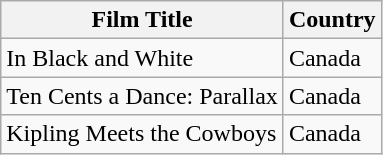<table class="wikitable">
<tr>
<th>Film Title</th>
<th>Country</th>
</tr>
<tr>
<td>In Black and White</td>
<td>Canada</td>
</tr>
<tr>
<td>Ten Cents a Dance: Parallax</td>
<td>Canada</td>
</tr>
<tr>
<td>Kipling Meets the Cowboys</td>
<td>Canada</td>
</tr>
</table>
